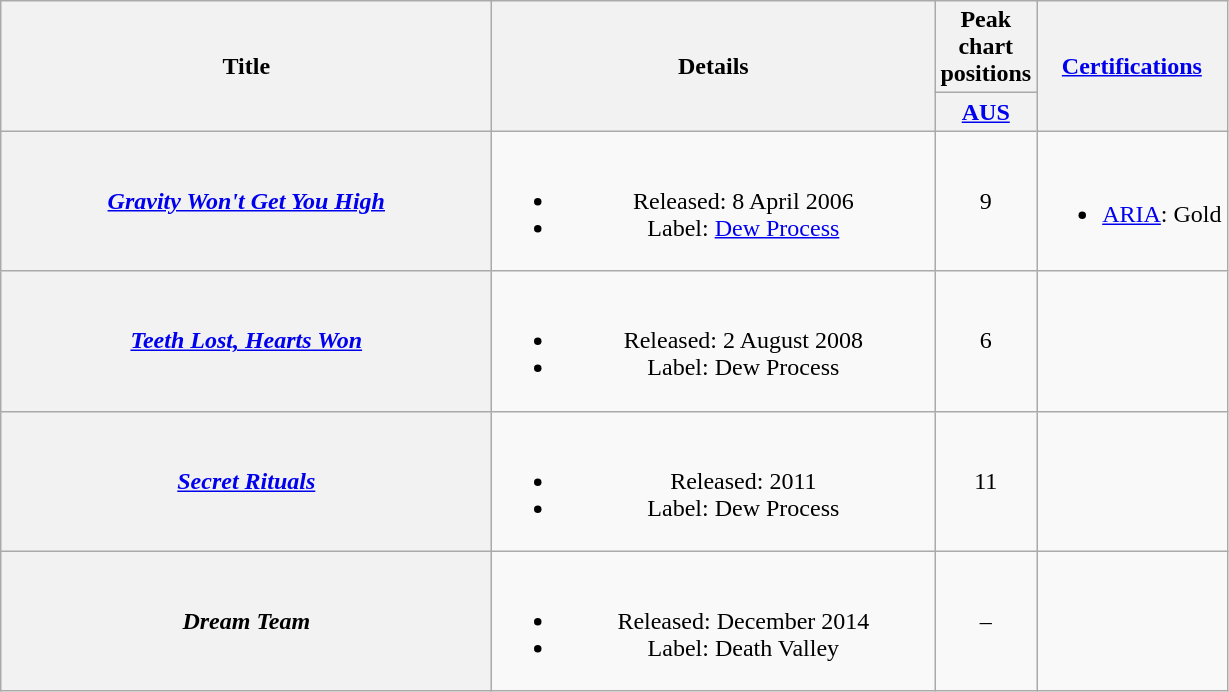<table class="wikitable plainrowheaders" style="text-align:center;">
<tr>
<th rowspan="2" style="width:20em;">Title</th>
<th rowspan="2" style="width:18em;">Details</th>
<th colspan="1">Peak chart positions</th>
<th rowspan="2"><a href='#'>Certifications</a></th>
</tr>
<tr>
<th style="width:40px;"><a href='#'>AUS</a><br></th>
</tr>
<tr>
<th scope="row"><em><a href='#'>Gravity Won't Get You High</a></em></th>
<td><br><ul><li>Released: 8 April 2006</li><li>Label: <a href='#'>Dew Process</a> </li></ul></td>
<td>9</td>
<td><br><ul><li><a href='#'>ARIA</a>: Gold</li></ul></td>
</tr>
<tr>
<th scope="row"><em><a href='#'>Teeth Lost, Hearts Won</a></em></th>
<td><br><ul><li>Released: 2 August 2008</li><li>Label: Dew Process </li></ul></td>
<td>6</td>
<td></td>
</tr>
<tr>
<th scope="row"><em><a href='#'>Secret Rituals</a></em></th>
<td><br><ul><li>Released: 2011</li><li>Label: Dew Process </li></ul></td>
<td>11</td>
<td></td>
</tr>
<tr>
<th scope="row"><em>Dream Team</em></th>
<td><br><ul><li>Released: December 2014</li><li>Label: Death Valley </li></ul></td>
<td>–</td>
<td></td>
</tr>
</table>
